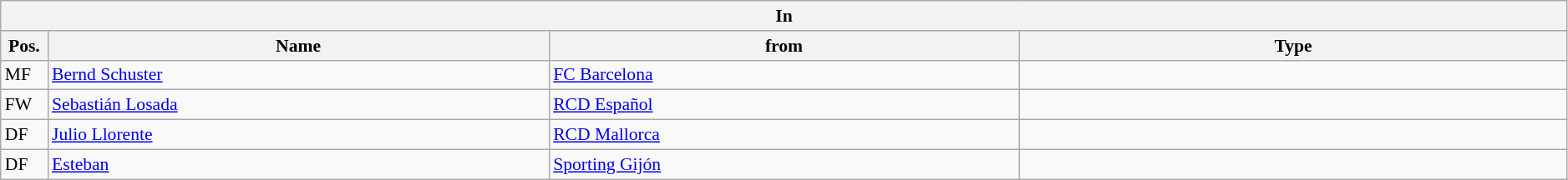<table class="wikitable" style="font-size:90%;width:99%;">
<tr>
<th colspan="4">In</th>
</tr>
<tr>
<th width=3%>Pos.</th>
<th width=32%>Name</th>
<th width=30%>from</th>
<th width=35%>Type</th>
</tr>
<tr>
<td>MF</td>
<td><a href='#'>Bernd Schuster</a></td>
<td><a href='#'>FC Barcelona</a></td>
<td></td>
</tr>
<tr>
<td>FW</td>
<td><a href='#'>Sebastián Losada</a></td>
<td><a href='#'>RCD Español</a></td>
<td></td>
</tr>
<tr>
<td>DF</td>
<td><a href='#'>Julio Llorente</a></td>
<td><a href='#'>RCD Mallorca</a></td>
<td></td>
</tr>
<tr>
<td>DF</td>
<td><a href='#'>Esteban</a></td>
<td><a href='#'>Sporting Gijón</a></td>
<td></td>
</tr>
</table>
